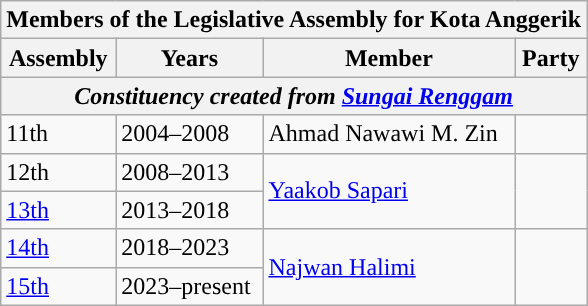<table class=wikitable>
<tr>
<th colspan=4>Members of the Legislative Assembly for Kota Anggerik</th>
</tr>
<tr>
<th>Assembly</th>
<th>Years</th>
<th>Member</th>
<th>Party</th>
</tr>
<tr>
<th colspan=4 align=center><em>Constituency created from <a href='#'>Sungai Renggam</a></em></th>
</tr>
<tr>
<td>11th</td>
<td>2004–2008</td>
<td>Ahmad Nawawi M. Zin</td>
<td></td>
</tr>
<tr>
<td>12th</td>
<td>2008–2013</td>
<td rowspan=2><a href='#'>Yaakob Sapari</a></td>
<td rowspan=2></td>
</tr>
<tr>
<td><a href='#'>13th</a></td>
<td>2013–2018</td>
</tr>
<tr>
<td><a href='#'>14th</a></td>
<td>2018–2023</td>
<td rowspan="2"><a href='#'>Najwan Halimi</a></td>
<td rowspan="2"></td>
</tr>
<tr>
<td><a href='#'>15th</a></td>
<td>2023–present</td>
</tr>
</table>
